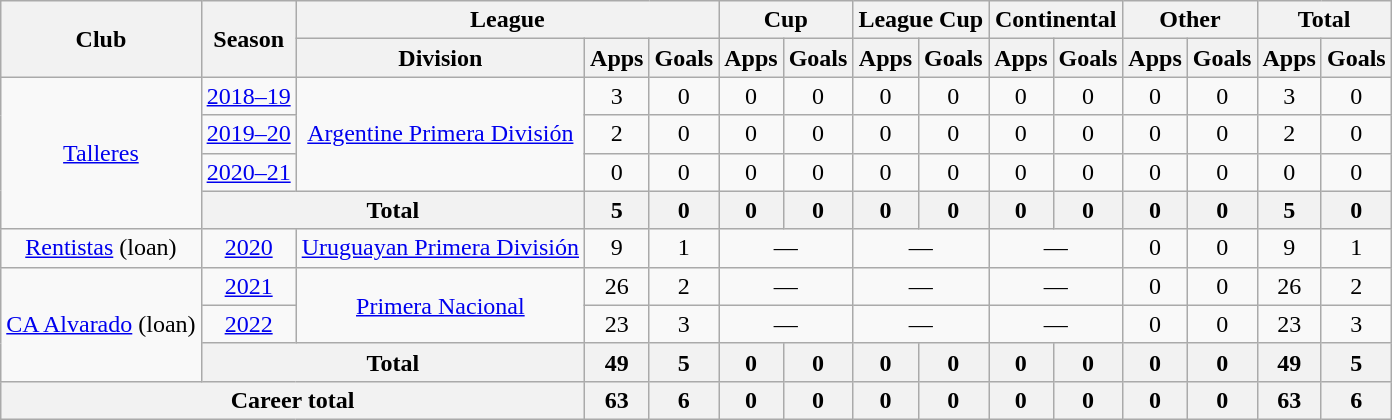<table class="wikitable" style="text-align:center">
<tr>
<th rowspan="2">Club</th>
<th rowspan="2">Season</th>
<th colspan="3">League</th>
<th colspan="2">Cup</th>
<th colspan="2">League Cup</th>
<th colspan="2">Continental</th>
<th colspan="2">Other</th>
<th colspan="2">Total</th>
</tr>
<tr>
<th>Division</th>
<th>Apps</th>
<th>Goals</th>
<th>Apps</th>
<th>Goals</th>
<th>Apps</th>
<th>Goals</th>
<th>Apps</th>
<th>Goals</th>
<th>Apps</th>
<th>Goals</th>
<th>Apps</th>
<th>Goals</th>
</tr>
<tr>
<td rowspan="4"><a href='#'>Talleres</a></td>
<td><a href='#'>2018–19</a></td>
<td rowspan="3"><a href='#'>Argentine Primera División</a></td>
<td>3</td>
<td>0</td>
<td>0</td>
<td>0</td>
<td>0</td>
<td>0</td>
<td>0</td>
<td>0</td>
<td>0</td>
<td>0</td>
<td>3</td>
<td>0</td>
</tr>
<tr>
<td><a href='#'>2019–20</a></td>
<td>2</td>
<td>0</td>
<td>0</td>
<td>0</td>
<td>0</td>
<td>0</td>
<td>0</td>
<td>0</td>
<td>0</td>
<td>0</td>
<td>2</td>
<td>0</td>
</tr>
<tr>
<td><a href='#'>2020–21</a></td>
<td>0</td>
<td>0</td>
<td>0</td>
<td>0</td>
<td>0</td>
<td>0</td>
<td>0</td>
<td>0</td>
<td>0</td>
<td>0</td>
<td>0</td>
<td>0</td>
</tr>
<tr>
<th colspan="2">Total</th>
<th>5</th>
<th>0</th>
<th>0</th>
<th>0</th>
<th>0</th>
<th>0</th>
<th>0</th>
<th>0</th>
<th>0</th>
<th>0</th>
<th>5</th>
<th>0</th>
</tr>
<tr>
<td rowspan="1"><a href='#'>Rentistas</a> (loan)</td>
<td><a href='#'>2020</a></td>
<td rowspan="1"><a href='#'>Uruguayan Primera División</a></td>
<td>9</td>
<td>1</td>
<td colspan="2">—</td>
<td colspan="2">—</td>
<td colspan="2">—</td>
<td>0</td>
<td>0</td>
<td>9</td>
<td>1</td>
</tr>
<tr>
<td rowspan="3"><a href='#'>CA Alvarado</a> (loan)</td>
<td><a href='#'>2021</a></td>
<td rowspan="2"><a href='#'>Primera Nacional</a></td>
<td>26</td>
<td>2</td>
<td colspan="2">—</td>
<td colspan="2">—</td>
<td colspan="2">—</td>
<td>0</td>
<td>0</td>
<td>26</td>
<td>2</td>
</tr>
<tr>
<td><a href='#'>2022</a></td>
<td>23</td>
<td>3</td>
<td colspan="2">—</td>
<td colspan="2">—</td>
<td colspan="2">—</td>
<td>0</td>
<td>0</td>
<td>23</td>
<td>3</td>
</tr>
<tr>
<th colspan="2">Total</th>
<th>49</th>
<th>5</th>
<th>0</th>
<th>0</th>
<th>0</th>
<th>0</th>
<th>0</th>
<th>0</th>
<th>0</th>
<th>0</th>
<th>49</th>
<th>5</th>
</tr>
<tr>
<th colspan="3">Career total</th>
<th>63</th>
<th>6</th>
<th>0</th>
<th>0</th>
<th>0</th>
<th>0</th>
<th>0</th>
<th>0</th>
<th>0</th>
<th>0</th>
<th>63</th>
<th>6</th>
</tr>
</table>
